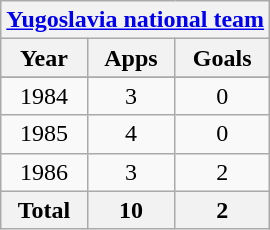<table class="wikitable" style="text-align:center">
<tr>
<th colspan=3><a href='#'>Yugoslavia national team</a></th>
</tr>
<tr>
<th>Year</th>
<th>Apps</th>
<th>Goals</th>
</tr>
<tr>
</tr>
<tr>
<td>1984</td>
<td>3</td>
<td>0</td>
</tr>
<tr>
<td>1985</td>
<td>4</td>
<td>0</td>
</tr>
<tr>
<td>1986</td>
<td>3</td>
<td>2</td>
</tr>
<tr>
<th>Total</th>
<th>10</th>
<th>2</th>
</tr>
</table>
